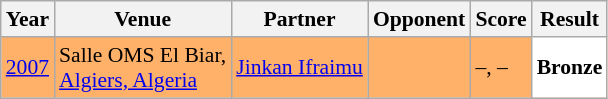<table class="sortable wikitable" style="font-size: 90%;">
<tr>
<th>Year</th>
<th>Venue</th>
<th>Partner</th>
<th>Opponent</th>
<th>Score</th>
<th>Result</th>
</tr>
<tr style="background:#FFB069">
<td align="center"><a href='#'>2007</a></td>
<td align="left">Salle OMS El Biar,<br><a href='#'>Algiers, Algeria</a></td>
<td align="left"> <a href='#'>Jinkan Ifraimu</a></td>
<td align="left"> <br> </td>
<td align="left">–, –</td>
<td style="text-align:left; background:white"> <strong>Bronze</strong></td>
</tr>
</table>
